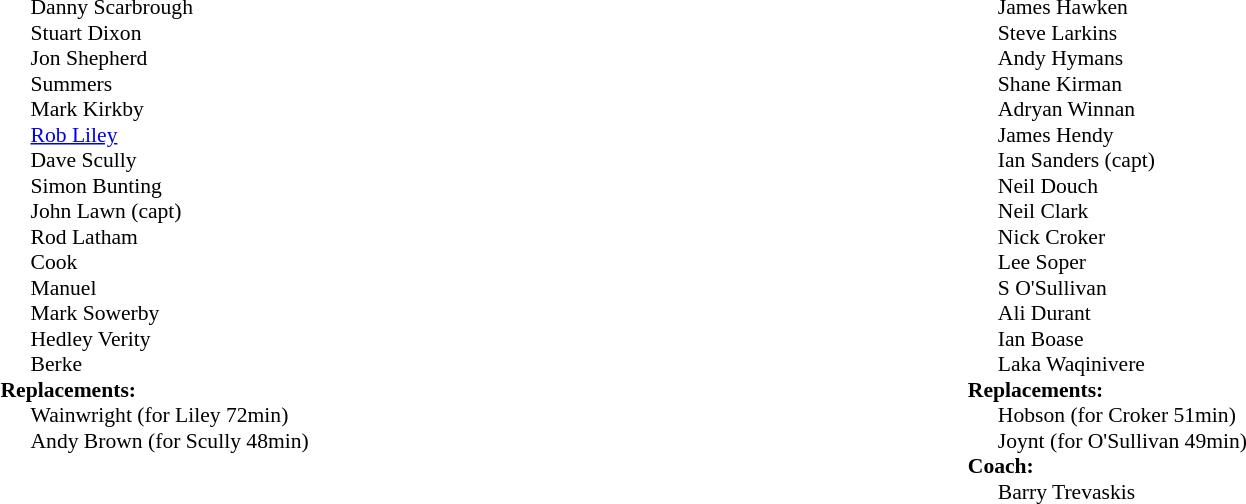<table width="80%">
<tr>
<td valign="top" width="50%"><br><table style="font-size: 90%" cellspacing="0" cellpadding="0">
<tr>
<th width="20"></th>
<th width="200"></th>
</tr>
<tr>
<td></td>
<td>Danny Scarbrough</td>
</tr>
<tr>
<td></td>
<td>Stuart Dixon</td>
</tr>
<tr>
<td></td>
<td>Jon Shepherd</td>
</tr>
<tr>
<td></td>
<td>Summers</td>
</tr>
<tr>
<td></td>
<td>Mark Kirkby</td>
</tr>
<tr>
<td></td>
<td><a href='#'>Rob Liley</a></td>
</tr>
<tr>
<td></td>
<td>Dave Scully</td>
</tr>
<tr>
<td></td>
<td>Simon Bunting</td>
</tr>
<tr>
<td></td>
<td>John Lawn (capt)</td>
</tr>
<tr>
<td></td>
<td>Rod Latham</td>
</tr>
<tr>
<td></td>
<td>Cook</td>
</tr>
<tr>
<td></td>
<td>Manuel</td>
</tr>
<tr>
<td></td>
<td>Mark Sowerby</td>
</tr>
<tr>
<td></td>
<td>Hedley Verity</td>
</tr>
<tr>
<td></td>
<td>Berke</td>
</tr>
<tr>
<td colspan=3><strong>Replacements:</strong></td>
</tr>
<tr>
<td></td>
<td>Wainwright (for Liley 72min)</td>
</tr>
<tr>
<td></td>
<td>Andy Brown (for Scully 48min)</td>
</tr>
<tr>
</tr>
</table>
</td>
<td valign="top" width="50%"><br><table style="font-size: 90%" cellspacing="0" cellpadding="0" align="center">
<tr>
<th width="20"></th>
<th width="200"></th>
</tr>
<tr>
<td></td>
<td>James Hawken</td>
</tr>
<tr>
<td></td>
<td>Steve Larkins</td>
</tr>
<tr>
<td></td>
<td>Andy Hymans</td>
</tr>
<tr>
<td></td>
<td>Shane Kirman</td>
</tr>
<tr>
<td></td>
<td>Adryan Winnan</td>
</tr>
<tr>
<td></td>
<td>James Hendy</td>
</tr>
<tr>
<td></td>
<td>Ian Sanders (capt)</td>
</tr>
<tr>
<td></td>
<td>Neil Douch</td>
</tr>
<tr>
<td></td>
<td>Neil Clark</td>
</tr>
<tr>
<td></td>
<td>Nick Croker</td>
</tr>
<tr>
<td></td>
<td>Lee Soper</td>
</tr>
<tr>
<td></td>
<td>S O'Sullivan</td>
</tr>
<tr>
<td></td>
<td>Ali Durant</td>
</tr>
<tr>
<td></td>
<td>Ian Boase</td>
</tr>
<tr>
<td></td>
<td>Laka Waqinivere</td>
</tr>
<tr>
<td colspan=3><strong>Replacements:</strong></td>
</tr>
<tr>
<td></td>
<td>Hobson (for Croker 51min)</td>
</tr>
<tr>
<td></td>
<td>Joynt (for O'Sullivan 49min)</td>
</tr>
<tr>
<td colspan=3><strong>Coach:</strong></td>
</tr>
<tr>
<td></td>
<td>Barry Trevaskis</td>
</tr>
</table>
</td>
</tr>
</table>
